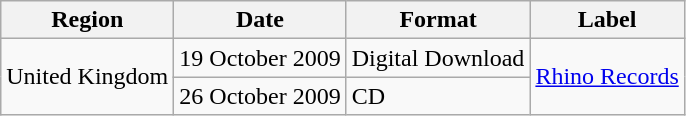<table class=wikitable>
<tr>
<th>Region</th>
<th>Date</th>
<th>Format</th>
<th>Label</th>
</tr>
<tr>
<td rowspan="2">United Kingdom</td>
<td>19 October 2009</td>
<td>Digital Download</td>
<td rowspan="2"><a href='#'>Rhino Records</a></td>
</tr>
<tr>
<td>26 October 2009</td>
<td>CD</td>
</tr>
</table>
